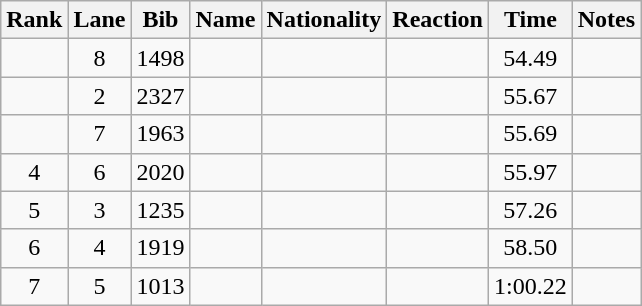<table class="wikitable sortable" style="text-align:center">
<tr>
<th>Rank</th>
<th>Lane</th>
<th>Bib</th>
<th>Name</th>
<th>Nationality</th>
<th>Reaction</th>
<th>Time</th>
<th>Notes</th>
</tr>
<tr>
<td></td>
<td>8</td>
<td>1498</td>
<td align=left></td>
<td align=left></td>
<td></td>
<td>54.49</td>
<td></td>
</tr>
<tr>
<td></td>
<td>2</td>
<td>2327</td>
<td align=left></td>
<td align=left></td>
<td></td>
<td>55.67</td>
<td></td>
</tr>
<tr>
<td></td>
<td>7</td>
<td>1963</td>
<td align=left></td>
<td align=left></td>
<td></td>
<td>55.69</td>
<td></td>
</tr>
<tr>
<td>4</td>
<td>6</td>
<td>2020</td>
<td align=left></td>
<td align=left></td>
<td></td>
<td>55.97</td>
<td></td>
</tr>
<tr>
<td>5</td>
<td>3</td>
<td>1235</td>
<td align=left></td>
<td align=left></td>
<td></td>
<td>57.26</td>
<td></td>
</tr>
<tr>
<td>6</td>
<td>4</td>
<td>1919</td>
<td align=left></td>
<td align=left></td>
<td></td>
<td>58.50</td>
<td></td>
</tr>
<tr>
<td>7</td>
<td>5</td>
<td>1013</td>
<td align=left></td>
<td align=left></td>
<td></td>
<td>1:00.22</td>
<td></td>
</tr>
</table>
